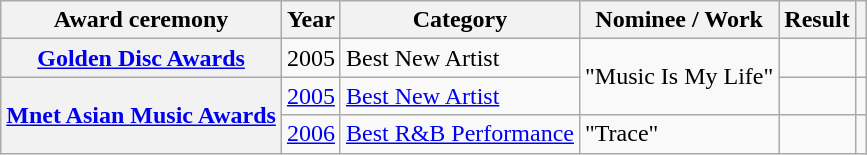<table class="wikitable sortable plainrowheaders">
<tr>
<th scope="col">Award ceremony</th>
<th scope="col">Year</th>
<th scope="col">Category</th>
<th scope="col">Nominee / Work</th>
<th scope="col">Result</th>
<th class="unsortable" scope="col"></th>
</tr>
<tr>
<th scope="row"><a href='#'>Golden Disc Awards</a></th>
<td>2005</td>
<td>Best New Artist</td>
<td rowspan="2">"Music Is My Life"</td>
<td></td>
<td></td>
</tr>
<tr>
<th scope="row" rowspan="2"><a href='#'>Mnet Asian Music Awards</a></th>
<td><a href='#'>2005</a></td>
<td><a href='#'>Best New Artist</a></td>
<td></td>
<td></td>
</tr>
<tr>
<td><a href='#'>2006</a></td>
<td><a href='#'>Best R&B Performance</a></td>
<td>"Trace"</td>
<td></td>
<td></td>
</tr>
</table>
